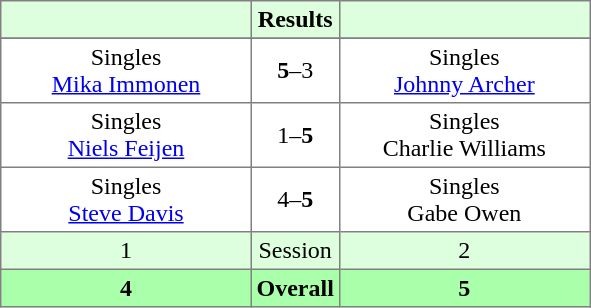<table border="1" cellpadding="3" style="border-collapse: collapse;">
<tr bgcolor="#ddffdd">
<th width="160"></th>
<th>Results</th>
<th width="160"></th>
</tr>
<tr>
</tr>
<tr>
<td align="center">Singles<br><a href='#'>Mika Immonen</a></td>
<td align="center"><strong>5</strong>–3</td>
<td align="center">Singles<br><a href='#'>Johnny Archer</a></td>
</tr>
<tr>
<td align="center">Singles<br><a href='#'>Niels Feijen</a></td>
<td align="center">1–<strong>5</strong></td>
<td align="center">Singles<br>Charlie Williams</td>
</tr>
<tr>
<td align="center">Singles<br><a href='#'>Steve Davis</a></td>
<td align="center">4–<strong>5</strong></td>
<td align="center">Singles<br>Gabe Owen</td>
</tr>
<tr bgcolor="#ddffdd">
<td align="center">1</td>
<td align="center">Session</td>
<td align="center">2</td>
</tr>
<tr bgcolor="#aaffaa">
<th align="center">4</th>
<th align="center">Overall</th>
<th align="center">5</th>
</tr>
</table>
